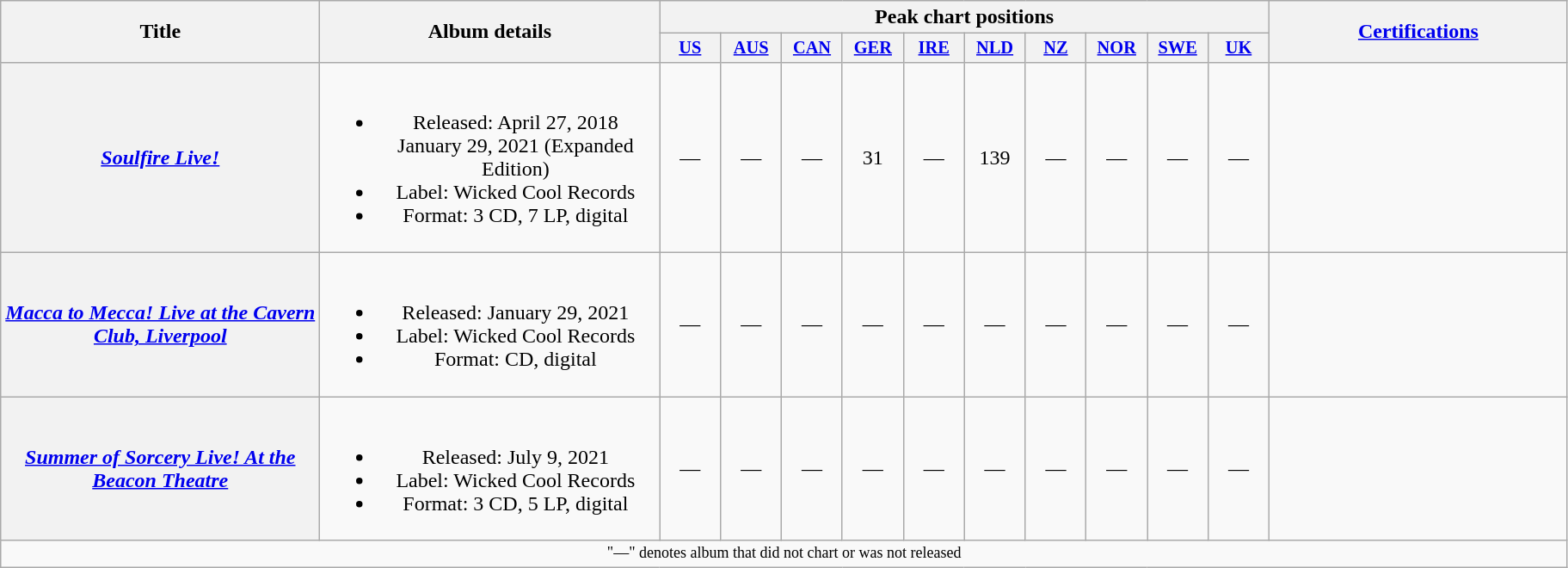<table class="wikitable plainrowheaders" style="text-align:center;">
<tr>
<th scope="col" rowspan="2" style="width:15em;">Title</th>
<th scope="col" rowspan="2" style="width:16em;">Album details</th>
<th scope="col" colspan="10">Peak chart positions</th>
<th scope="col" rowspan="2" style="width:14em;"><a href='#'>Certifications</a></th>
</tr>
<tr>
<th scope="col" style="width:3em;font-size:85%;"><a href='#'>US</a><br></th>
<th scope="col" style="width:3em;font-size:85%;"><a href='#'>AUS</a></th>
<th scope="col" style="width:3em;font-size:85%;"><a href='#'>CAN</a></th>
<th scope="col" style="width:3em;font-size:85%;"><a href='#'>GER</a><br></th>
<th scope="col" style="width:3em;font-size:85%;"><a href='#'>IRE</a></th>
<th scope="col" style="width:3em;font-size:85%;"><a href='#'>NLD</a><br></th>
<th scope="col" style="width:3em;font-size:85%;"><a href='#'>NZ</a><br></th>
<th scope="col" style="width:3em;font-size:85%;"><a href='#'>NOR</a></th>
<th scope="col" style="width:3em;font-size:85%;"><a href='#'>SWE</a></th>
<th scope="col" style="width:3em;font-size:85%;"><a href='#'>UK</a><br></th>
</tr>
<tr>
<th scope="row"><em><a href='#'>Soulfire Live!</a></em></th>
<td><br><ul><li>Released: April 27, 2018<br>January 29, 2021 (Expanded Edition)</li><li>Label: Wicked Cool Records</li><li>Format: 3 CD, 7 LP, digital</li></ul></td>
<td>—</td>
<td>—</td>
<td>—</td>
<td>31</td>
<td>—</td>
<td>139</td>
<td>—</td>
<td>—</td>
<td>—</td>
<td>—</td>
<td></td>
</tr>
<tr>
<th scope="row"><em><a href='#'>Macca to Mecca! Live at the Cavern Club, Liverpool</a></em></th>
<td><br><ul><li>Released: January 29, 2021</li><li>Label: Wicked Cool Records</li><li>Format: CD, digital</li></ul></td>
<td>—</td>
<td>—</td>
<td>—</td>
<td>—</td>
<td>—</td>
<td>—</td>
<td>—</td>
<td>—</td>
<td>—</td>
<td>—</td>
<td></td>
</tr>
<tr>
<th scope="row"><em><a href='#'>Summer of Sorcery Live! At the Beacon Theatre</a></em></th>
<td><br><ul><li>Released: July 9, 2021</li><li>Label: Wicked Cool Records</li><li>Format: 3 CD, 5 LP, digital</li></ul></td>
<td>—</td>
<td>—</td>
<td>—</td>
<td>—</td>
<td>—</td>
<td>—</td>
<td>—</td>
<td>—</td>
<td>—</td>
<td>—</td>
<td></td>
</tr>
<tr>
<td colspan="14" style="font-size:9pt">"—" denotes album that did not chart or was not released</td>
</tr>
</table>
